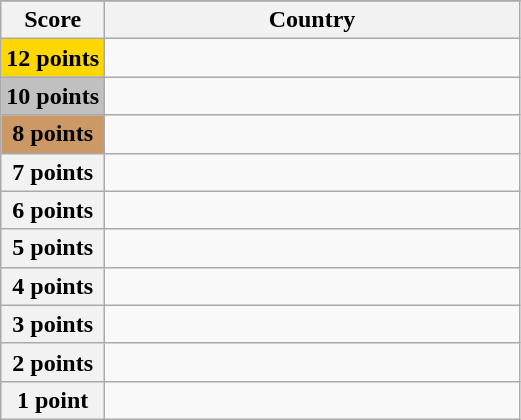<table class="wikitable">
<tr>
</tr>
<tr>
<th scope="col" width="20%">Score</th>
<th scope="col">Country</th>
</tr>
<tr>
<th scope="row" style="background:gold">12 points</th>
<td></td>
</tr>
<tr>
<th scope="row" style="background:silver">10 points</th>
<td></td>
</tr>
<tr>
<th scope="row" style="background:#CC9966">8 points</th>
<td></td>
</tr>
<tr>
<th scope="row" width=20%>7 points</th>
<td></td>
</tr>
<tr>
<th scope="row" width=20%>6 points</th>
<td></td>
</tr>
<tr>
<th scope="row" width=20%>5 points</th>
<td></td>
</tr>
<tr>
<th scope="row" width=20%>4 points</th>
<td></td>
</tr>
<tr>
<th scope="row" width=20%>3 points</th>
<td></td>
</tr>
<tr>
<th scope="row" width=20%>2 points</th>
<td></td>
</tr>
<tr>
<th scope="row" width=20%>1 point</th>
<td></td>
</tr>
</table>
